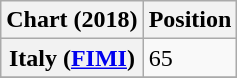<table class="wikitable sortable plainrowheaders">
<tr>
<th>Chart (2018)</th>
<th>Position</th>
</tr>
<tr>
<th scope="row">Italy (<a href='#'>FIMI</a>)</th>
<td>65</td>
</tr>
<tr>
</tr>
</table>
